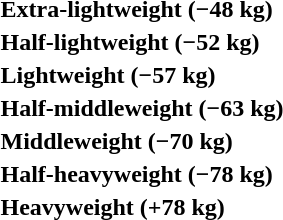<table>
<tr>
<th rowspan=2 style="text-align:left;">Extra-lightweight (−48 kg)</th>
<td rowspan=2></td>
<td rowspan=2></td>
<td></td>
</tr>
<tr>
<td></td>
</tr>
<tr>
<th rowspan=2 style="text-align:left;">Half-lightweight (−52 kg)</th>
<td rowspan=2></td>
<td rowspan=2></td>
<td></td>
</tr>
<tr>
<td></td>
</tr>
<tr>
<th rowspan=2 style="text-align:left;">Lightweight (−57 kg)</th>
<td rowspan=2></td>
<td rowspan=2></td>
<td></td>
</tr>
<tr>
<td></td>
</tr>
<tr>
<th rowspan=2 style="text-align:left;">Half-middleweight (−63 kg)</th>
<td rowspan=2></td>
<td rowspan=2></td>
<td></td>
</tr>
<tr>
<td></td>
</tr>
<tr>
<th rowspan=2 style="text-align:left;">Middleweight (−70 kg)</th>
<td rowspan=2></td>
<td rowspan=2></td>
<td></td>
</tr>
<tr>
<td></td>
</tr>
<tr>
<th rowspan=2 style="text-align:left;">Half-heavyweight (−78 kg)</th>
<td rowspan=2></td>
<td rowspan=2></td>
<td></td>
</tr>
<tr>
<td></td>
</tr>
<tr>
<th rowspan=2 style="text-align:left;">Heavyweight (+78 kg)</th>
<td rowspan=2></td>
<td rowspan=2></td>
<td></td>
</tr>
<tr>
<td></td>
</tr>
</table>
